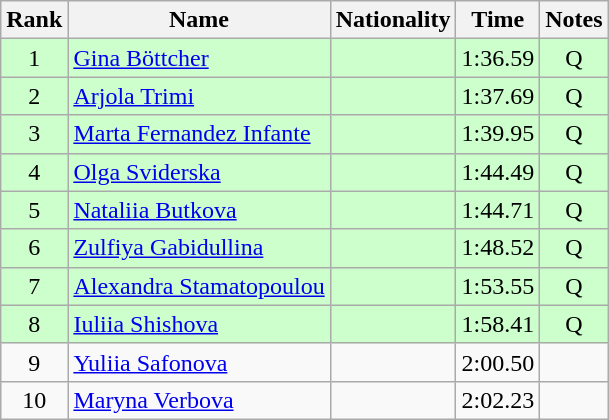<table class="wikitable sortable" style="text-align:center">
<tr>
<th>Rank</th>
<th>Name</th>
<th>Nationality</th>
<th>Time</th>
<th>Notes</th>
</tr>
<tr bgcolor=ccffcc>
<td>1</td>
<td align=left><a href='#'>Gina Böttcher</a></td>
<td align=left></td>
<td>1:36.59</td>
<td>Q</td>
</tr>
<tr bgcolor=ccffcc>
<td>2</td>
<td align=left><a href='#'>Arjola Trimi</a></td>
<td align=left></td>
<td>1:37.69</td>
<td>Q</td>
</tr>
<tr bgcolor=ccffcc>
<td>3</td>
<td align=left><a href='#'>Marta Fernandez Infante</a></td>
<td align=left></td>
<td>1:39.95</td>
<td>Q</td>
</tr>
<tr bgcolor=ccffcc>
<td>4</td>
<td align=left><a href='#'>Olga Sviderska</a></td>
<td align=left></td>
<td>1:44.49</td>
<td>Q</td>
</tr>
<tr bgcolor=ccffcc>
<td>5</td>
<td align=left><a href='#'>Nataliia Butkova</a></td>
<td align=left></td>
<td>1:44.71</td>
<td>Q</td>
</tr>
<tr bgcolor=ccffcc>
<td>6</td>
<td align=left><a href='#'>Zulfiya Gabidullina</a></td>
<td align=left></td>
<td>1:48.52</td>
<td>Q</td>
</tr>
<tr bgcolor=ccffcc>
<td>7</td>
<td align=left><a href='#'>Alexandra Stamatopoulou</a></td>
<td align=left></td>
<td>1:53.55</td>
<td>Q</td>
</tr>
<tr bgcolor=ccffcc>
<td>8</td>
<td align=left><a href='#'>Iuliia Shishova</a></td>
<td align=left></td>
<td>1:58.41</td>
<td>Q</td>
</tr>
<tr>
<td>9</td>
<td align=left><a href='#'>Yuliia Safonova</a></td>
<td align=left></td>
<td>2:00.50</td>
<td></td>
</tr>
<tr>
<td>10</td>
<td align=left><a href='#'>Maryna Verbova</a></td>
<td align=left></td>
<td>2:02.23</td>
<td></td>
</tr>
</table>
